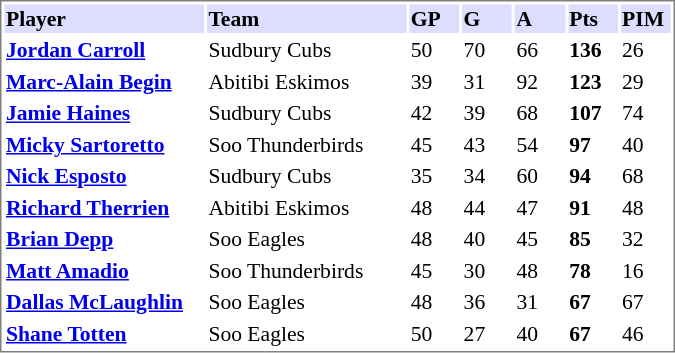<table cellpadding="0">
<tr style="text-align:left; vertical-align:top;">
<td></td>
<td><br><table cellpadding="1"  style="width:450px; font-size:90%; border:1px solid gray;">
<tr>
<th style="background:#ddf; width:30%;">Player</th>
<th style="background:#ddf; width:30%;">Team</th>
<th style="background:#ddf; width:7.5%;">GP</th>
<th style="background:#ddf; width:7.5%;">G</th>
<th style="background:#ddf; width:7.5%;">A</th>
<th style="background:#ddf; width:7.5%;">Pts</th>
<th style="background:#ddf; width:7.5%;">PIM</th>
</tr>
<tr>
<td><strong><a href='#'>Jordan Carroll</a></strong></td>
<td>Sudbury Cubs</td>
<td>50</td>
<td>70</td>
<td>66</td>
<td><strong>136</strong></td>
<td>26</td>
</tr>
<tr>
<td><strong><a href='#'>Marc-Alain Begin</a></strong></td>
<td>Abitibi Eskimos</td>
<td>39</td>
<td>31</td>
<td>92</td>
<td><strong>123</strong></td>
<td>29</td>
</tr>
<tr>
<td><strong><a href='#'>Jamie Haines</a></strong></td>
<td>Sudbury Cubs</td>
<td>42</td>
<td>39</td>
<td>68</td>
<td><strong>107</strong></td>
<td>74</td>
</tr>
<tr>
<td><strong><a href='#'>Micky Sartoretto</a></strong></td>
<td>Soo Thunderbirds</td>
<td>45</td>
<td>43</td>
<td>54</td>
<td><strong>97</strong></td>
<td>40</td>
</tr>
<tr>
<td><strong><a href='#'>Nick Esposto</a></strong></td>
<td>Sudbury Cubs</td>
<td>35</td>
<td>34</td>
<td>60</td>
<td><strong>94</strong></td>
<td>68</td>
</tr>
<tr>
<td><strong><a href='#'>Richard Therrien</a></strong></td>
<td>Abitibi Eskimos</td>
<td>48</td>
<td>44</td>
<td>47</td>
<td><strong>91</strong></td>
<td>48</td>
</tr>
<tr>
<td><strong><a href='#'>Brian Depp</a></strong></td>
<td>Soo Eagles</td>
<td>48</td>
<td>40</td>
<td>45</td>
<td><strong>85</strong></td>
<td>32</td>
</tr>
<tr>
<td><strong><a href='#'>Matt Amadio</a></strong></td>
<td>Soo Thunderbirds</td>
<td>45</td>
<td>30</td>
<td>48</td>
<td><strong>78</strong></td>
<td>16</td>
</tr>
<tr>
<td><strong><a href='#'>Dallas McLaughlin</a></strong></td>
<td>Soo Eagles</td>
<td>48</td>
<td>36</td>
<td>31</td>
<td><strong>67</strong></td>
<td>67</td>
</tr>
<tr>
<td><strong><a href='#'>Shane Totten</a></strong></td>
<td>Soo Eagles</td>
<td>50</td>
<td>27</td>
<td>40</td>
<td><strong>67</strong></td>
<td>46</td>
</tr>
</table>
</td>
</tr>
</table>
